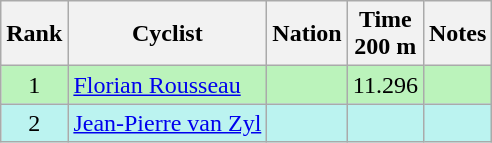<table class="wikitable sortable" style="text-align:center">
<tr>
<th>Rank</th>
<th>Cyclist</th>
<th>Nation</th>
<th>Time<br>200 m</th>
<th>Notes</th>
</tr>
<tr bgcolor=bbf3bb>
<td>1</td>
<td align=left><a href='#'>Florian Rousseau</a></td>
<td align=left></td>
<td>11.296</td>
<td></td>
</tr>
<tr bgcolor=bbf3f>
<td>2</td>
<td align=left><a href='#'>Jean-Pierre van Zyl</a></td>
<td align=left></td>
<td></td>
<td></td>
</tr>
</table>
